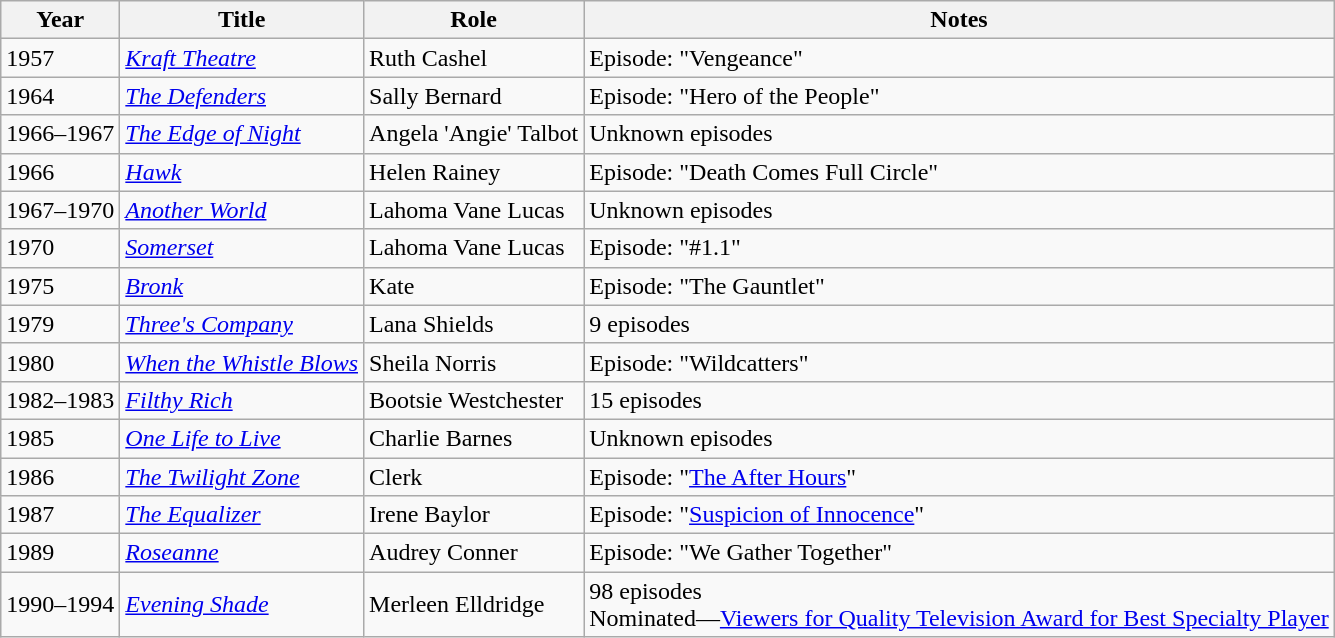<table class="wikitable sortable">
<tr>
<th>Year</th>
<th>Title</th>
<th>Role</th>
<th class="unsortable">Notes</th>
</tr>
<tr>
<td>1957</td>
<td><em><a href='#'>Kraft Theatre</a></em></td>
<td>Ruth Cashel</td>
<td>Episode: "Vengeance"</td>
</tr>
<tr>
<td>1964</td>
<td><em><a href='#'>The Defenders</a></em></td>
<td>Sally Bernard</td>
<td>Episode: "Hero of the People"</td>
</tr>
<tr>
<td>1966–1967</td>
<td><em><a href='#'>The Edge of Night</a></em></td>
<td>Angela 'Angie' Talbot</td>
<td>Unknown episodes</td>
</tr>
<tr>
<td>1966</td>
<td><em><a href='#'>Hawk</a></em></td>
<td>Helen Rainey</td>
<td>Episode: "Death Comes Full Circle"</td>
</tr>
<tr>
<td>1967–1970</td>
<td><em><a href='#'>Another World</a></em></td>
<td>Lahoma Vane Lucas</td>
<td>Unknown episodes</td>
</tr>
<tr>
<td>1970</td>
<td><em><a href='#'>Somerset</a></em></td>
<td>Lahoma Vane Lucas</td>
<td>Episode: "#1.1"</td>
</tr>
<tr>
<td>1975</td>
<td><em><a href='#'>Bronk</a></em></td>
<td>Kate</td>
<td>Episode: "The Gauntlet"</td>
</tr>
<tr>
<td>1979</td>
<td><em><a href='#'>Three's Company</a></em></td>
<td>Lana Shields</td>
<td>9 episodes</td>
</tr>
<tr>
<td>1980</td>
<td><em><a href='#'>When the Whistle Blows</a></em></td>
<td>Sheila Norris</td>
<td>Episode: "Wildcatters"</td>
</tr>
<tr>
<td>1982–1983</td>
<td><em><a href='#'>Filthy Rich</a></em></td>
<td>Bootsie Westchester</td>
<td>15 episodes</td>
</tr>
<tr>
<td>1985</td>
<td><em><a href='#'>One Life to Live</a></em></td>
<td>Charlie Barnes</td>
<td>Unknown episodes</td>
</tr>
<tr>
<td>1986</td>
<td><em><a href='#'>The Twilight Zone</a></em></td>
<td>Clerk</td>
<td>Episode: "<a href='#'>The After Hours</a>"</td>
</tr>
<tr>
<td>1987</td>
<td><em><a href='#'>The Equalizer</a></em></td>
<td>Irene Baylor</td>
<td>Episode: "<a href='#'>Suspicion of Innocence</a>"</td>
</tr>
<tr>
<td>1989</td>
<td><em><a href='#'>Roseanne</a></em></td>
<td>Audrey Conner</td>
<td>Episode: "We Gather Together"</td>
</tr>
<tr>
<td>1990–1994</td>
<td><em><a href='#'>Evening Shade</a></em></td>
<td>Merleen Elldridge</td>
<td>98 episodes<br>Nominated—<a href='#'>Viewers for Quality Television Award for Best Specialty Player</a></td>
</tr>
</table>
